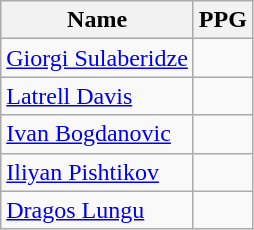<table class=wikitable>
<tr>
<th>Name</th>
<th>PPG</th>
</tr>
<tr>
<td> <a href='#'>Giorgi Sulaberidze</a></td>
<td></td>
</tr>
<tr>
<td> <a href='#'>Latrell Davis</a></td>
<td></td>
</tr>
<tr>
<td> <a href='#'>Ivan Bogdanovic</a></td>
<td></td>
</tr>
<tr>
<td> <a href='#'>Iliyan Pishtikov</a></td>
<td></td>
</tr>
<tr>
<td> <a href='#'>Dragos Lungu</a></td>
<td></td>
</tr>
</table>
